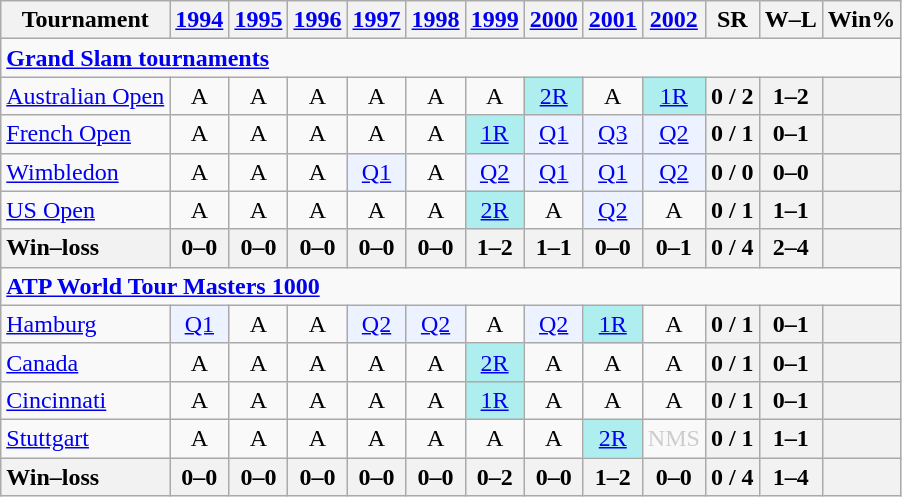<table class=wikitable style=text-align:center>
<tr>
<th>Tournament</th>
<th><a href='#'>1994</a></th>
<th><a href='#'>1995</a></th>
<th><a href='#'>1996</a></th>
<th><a href='#'>1997</a></th>
<th><a href='#'>1998</a></th>
<th><a href='#'>1999</a></th>
<th><a href='#'>2000</a></th>
<th><a href='#'>2001</a></th>
<th><a href='#'>2002</a></th>
<th>SR</th>
<th>W–L</th>
<th>Win%</th>
</tr>
<tr>
<td colspan=25 style=text-align:left><a href='#'><strong>Grand Slam tournaments</strong></a></td>
</tr>
<tr>
<td align=left><a href='#'>Australian Open</a></td>
<td>A</td>
<td>A</td>
<td>A</td>
<td>A</td>
<td>A</td>
<td>A</td>
<td bgcolor=afeeee><a href='#'>2R</a></td>
<td>A</td>
<td bgcolor=afeeee><a href='#'>1R</a></td>
<th>0 / 2</th>
<th>1–2</th>
<th></th>
</tr>
<tr>
<td align=left><a href='#'>French Open</a></td>
<td>A</td>
<td>A</td>
<td>A</td>
<td>A</td>
<td>A</td>
<td bgcolor=afeeee><a href='#'>1R</a></td>
<td bgcolor=ecf2ff><a href='#'>Q1</a></td>
<td bgcolor=ecf2ff><a href='#'>Q3</a></td>
<td bgcolor=ecf2ff><a href='#'>Q2</a></td>
<th>0 / 1</th>
<th>0–1</th>
<th></th>
</tr>
<tr>
<td align=left><a href='#'>Wimbledon</a></td>
<td>A</td>
<td>A</td>
<td>A</td>
<td bgcolor=ecf2ff><a href='#'>Q1</a></td>
<td>A</td>
<td bgcolor=ecf2ff><a href='#'>Q2</a></td>
<td bgcolor=ecf2ff><a href='#'>Q1</a></td>
<td bgcolor=ecf2ff><a href='#'>Q1</a></td>
<td bgcolor=ecf2ff><a href='#'>Q2</a></td>
<th>0 / 0</th>
<th>0–0</th>
<th></th>
</tr>
<tr>
<td align=left><a href='#'>US Open</a></td>
<td>A</td>
<td>A</td>
<td>A</td>
<td>A</td>
<td>A</td>
<td bgcolor=afeeee><a href='#'>2R</a></td>
<td>A</td>
<td bgcolor=ecf2ff><a href='#'>Q2</a></td>
<td>A</td>
<th>0 / 1</th>
<th>1–1</th>
<th></th>
</tr>
<tr>
<th style=text-align:left>Win–loss</th>
<th>0–0</th>
<th>0–0</th>
<th>0–0</th>
<th>0–0</th>
<th>0–0</th>
<th>1–2</th>
<th>1–1</th>
<th>0–0</th>
<th>0–1</th>
<th>0 / 4</th>
<th>2–4</th>
<th></th>
</tr>
<tr>
<td colspan=15 align=left><strong><a href='#'>ATP World Tour Masters 1000</a></strong></td>
</tr>
<tr>
<td align=left><a href='#'>Hamburg</a></td>
<td bgcolor=ecf2ff><a href='#'>Q1</a></td>
<td>A</td>
<td>A</td>
<td bgcolor=ecf2ff><a href='#'>Q2</a></td>
<td bgcolor=ecf2ff><a href='#'>Q2</a></td>
<td>A</td>
<td bgcolor=ecf2ff><a href='#'>Q2</a></td>
<td bgcolor=afeeee><a href='#'>1R</a></td>
<td>A</td>
<th>0 / 1</th>
<th>0–1</th>
<th></th>
</tr>
<tr>
<td align=left><a href='#'>Canada</a></td>
<td>A</td>
<td>A</td>
<td>A</td>
<td>A</td>
<td>A</td>
<td bgcolor=afeeee><a href='#'>2R</a></td>
<td>A</td>
<td>A</td>
<td>A</td>
<th>0 / 1</th>
<th>0–1</th>
<th></th>
</tr>
<tr>
<td align=left><a href='#'>Cincinnati</a></td>
<td>A</td>
<td>A</td>
<td>A</td>
<td>A</td>
<td>A</td>
<td bgcolor=afeeee><a href='#'>1R</a></td>
<td>A</td>
<td>A</td>
<td>A</td>
<th>0 / 1</th>
<th>0–1</th>
<th></th>
</tr>
<tr>
<td align=left><a href='#'>Stuttgart</a></td>
<td>A</td>
<td>A</td>
<td>A</td>
<td>A</td>
<td>A</td>
<td>A</td>
<td>A</td>
<td bgcolor=afeeee><a href='#'>2R</a></td>
<td colspan=1 style=color:#cccccc>NMS</td>
<th>0 / 1</th>
<th>1–1</th>
<th></th>
</tr>
<tr>
<th style=text-align:left>Win–loss</th>
<th>0–0</th>
<th>0–0</th>
<th>0–0</th>
<th>0–0</th>
<th>0–0</th>
<th>0–2</th>
<th>0–0</th>
<th>1–2</th>
<th>0–0</th>
<th>0 / 4</th>
<th>1–4</th>
<th></th>
</tr>
</table>
